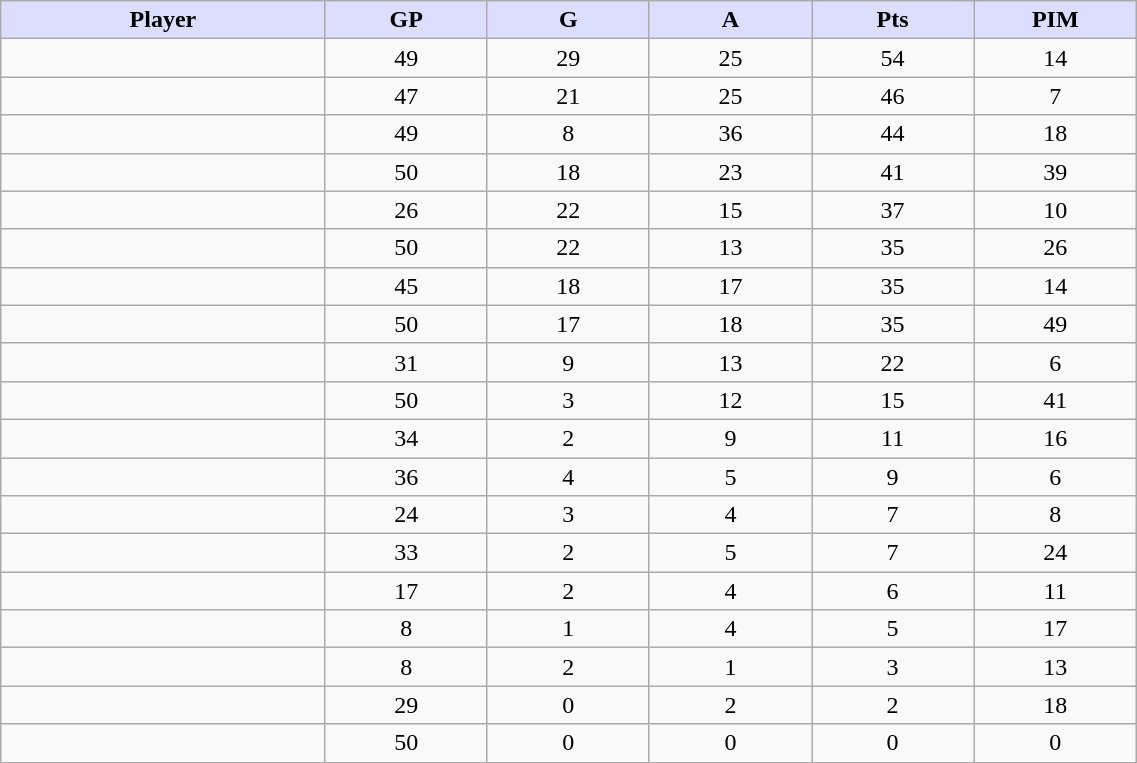<table style="width:60%;" class="wikitable sortable">
<tr style="text-align:center;">
<th style="background:#ddf; width:10%;">Player</th>
<th style="background:#ddf; width:5%;">GP</th>
<th style="background:#ddf; width:5%;">G</th>
<th style="background:#ddf; width:5%;">A</th>
<th style="background:#ddf; width:5%;">Pts</th>
<th style="background:#ddf; width:5%;">PIM</th>
</tr>
<tr style="text-align:center;">
<td style="text-align:right;"></td>
<td>49</td>
<td>29</td>
<td>25</td>
<td>54</td>
<td>14</td>
</tr>
<tr style="text-align:center;">
<td style="text-align:right;"></td>
<td>47</td>
<td>21</td>
<td>25</td>
<td>46</td>
<td>7</td>
</tr>
<tr style="text-align:center;">
<td style="text-align:right;"></td>
<td>49</td>
<td>8</td>
<td>36</td>
<td>44</td>
<td>18</td>
</tr>
<tr style="text-align:center;">
<td style="text-align:right;"></td>
<td>50</td>
<td>18</td>
<td>23</td>
<td>41</td>
<td>39</td>
</tr>
<tr style="text-align:center;">
<td style="text-align:right;"></td>
<td>26</td>
<td>22</td>
<td>15</td>
<td>37</td>
<td>10</td>
</tr>
<tr style="text-align:center;">
<td style="text-align:right;"></td>
<td>50</td>
<td>22</td>
<td>13</td>
<td>35</td>
<td>26</td>
</tr>
<tr style="text-align:center;">
<td style="text-align:right;"></td>
<td>45</td>
<td>18</td>
<td>17</td>
<td>35</td>
<td>14</td>
</tr>
<tr style="text-align:center;">
<td style="text-align:right;"></td>
<td>50</td>
<td>17</td>
<td>18</td>
<td>35</td>
<td>49</td>
</tr>
<tr style="text-align:center;">
<td style="text-align:right;"></td>
<td>31</td>
<td>9</td>
<td>13</td>
<td>22</td>
<td>6</td>
</tr>
<tr style="text-align:center;">
<td style="text-align:right;"></td>
<td>50</td>
<td>3</td>
<td>12</td>
<td>15</td>
<td>41</td>
</tr>
<tr style="text-align:center;">
<td style="text-align:right;"></td>
<td>34</td>
<td>2</td>
<td>9</td>
<td>11</td>
<td>16</td>
</tr>
<tr style="text-align:center;">
<td style="text-align:right;"></td>
<td>36</td>
<td>4</td>
<td>5</td>
<td>9</td>
<td>6</td>
</tr>
<tr style="text-align:center;">
<td style="text-align:right;"></td>
<td>24</td>
<td>3</td>
<td>4</td>
<td>7</td>
<td>8</td>
</tr>
<tr style="text-align:center;">
<td style="text-align:right;"></td>
<td>33</td>
<td>2</td>
<td>5</td>
<td>7</td>
<td>24</td>
</tr>
<tr style="text-align:center;">
<td style="text-align:right;"></td>
<td>17</td>
<td>2</td>
<td>4</td>
<td>6</td>
<td>11</td>
</tr>
<tr style="text-align:center;">
<td style="text-align:right;"></td>
<td>8</td>
<td>1</td>
<td>4</td>
<td>5</td>
<td>17</td>
</tr>
<tr style="text-align:center;">
<td style="text-align:right;"></td>
<td>8</td>
<td>2</td>
<td>1</td>
<td>3</td>
<td>13</td>
</tr>
<tr style="text-align:center;">
<td style="text-align:right;"></td>
<td>29</td>
<td>0</td>
<td>2</td>
<td>2</td>
<td>18</td>
</tr>
<tr style="text-align:center;">
<td style="text-align:right;"></td>
<td>50</td>
<td>0</td>
<td>0</td>
<td>0</td>
<td>0</td>
</tr>
</table>
